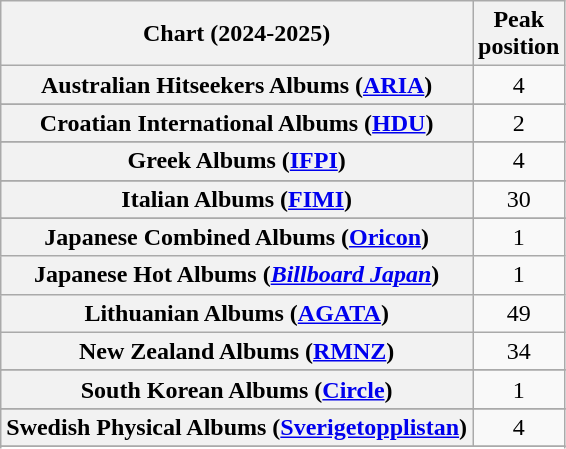<table class="wikitable sortable plainrowheaders" style="text-align:center">
<tr>
<th scope="col">Chart (2024-2025)</th>
<th scope="col">Peak<br>position</th>
</tr>
<tr>
<th scope="row">Australian Hitseekers Albums (<a href='#'>ARIA</a>)</th>
<td>4</td>
</tr>
<tr>
</tr>
<tr>
</tr>
<tr>
</tr>
<tr>
<th scope="row">Croatian International Albums (<a href='#'>HDU</a>)</th>
<td>2</td>
</tr>
<tr>
</tr>
<tr>
</tr>
<tr>
<th scope="row">Greek Albums (<a href='#'>IFPI</a>)</th>
<td>4</td>
</tr>
<tr>
</tr>
<tr>
<th scope="row">Italian Albums (<a href='#'>FIMI</a>)</th>
<td>30</td>
</tr>
<tr>
</tr>
<tr>
<th scope="row">Japanese Combined Albums (<a href='#'>Oricon</a>)</th>
<td>1</td>
</tr>
<tr>
<th scope="row">Japanese Hot Albums (<em><a href='#'>Billboard Japan</a></em>)</th>
<td>1</td>
</tr>
<tr>
<th scope="row">Lithuanian Albums (<a href='#'>AGATA</a>)</th>
<td>49</td>
</tr>
<tr>
<th scope="row">New Zealand Albums (<a href='#'>RMNZ</a>)</th>
<td>34</td>
</tr>
<tr>
</tr>
<tr>
</tr>
<tr>
<th scope="row">South Korean Albums (<a href='#'>Circle</a>)</th>
<td>1</td>
</tr>
<tr>
</tr>
<tr>
<th scope="row">Swedish Physical Albums (<a href='#'>Sverigetopplistan</a>)</th>
<td>4</td>
</tr>
<tr>
</tr>
<tr>
</tr>
<tr>
</tr>
<tr>
</tr>
</table>
